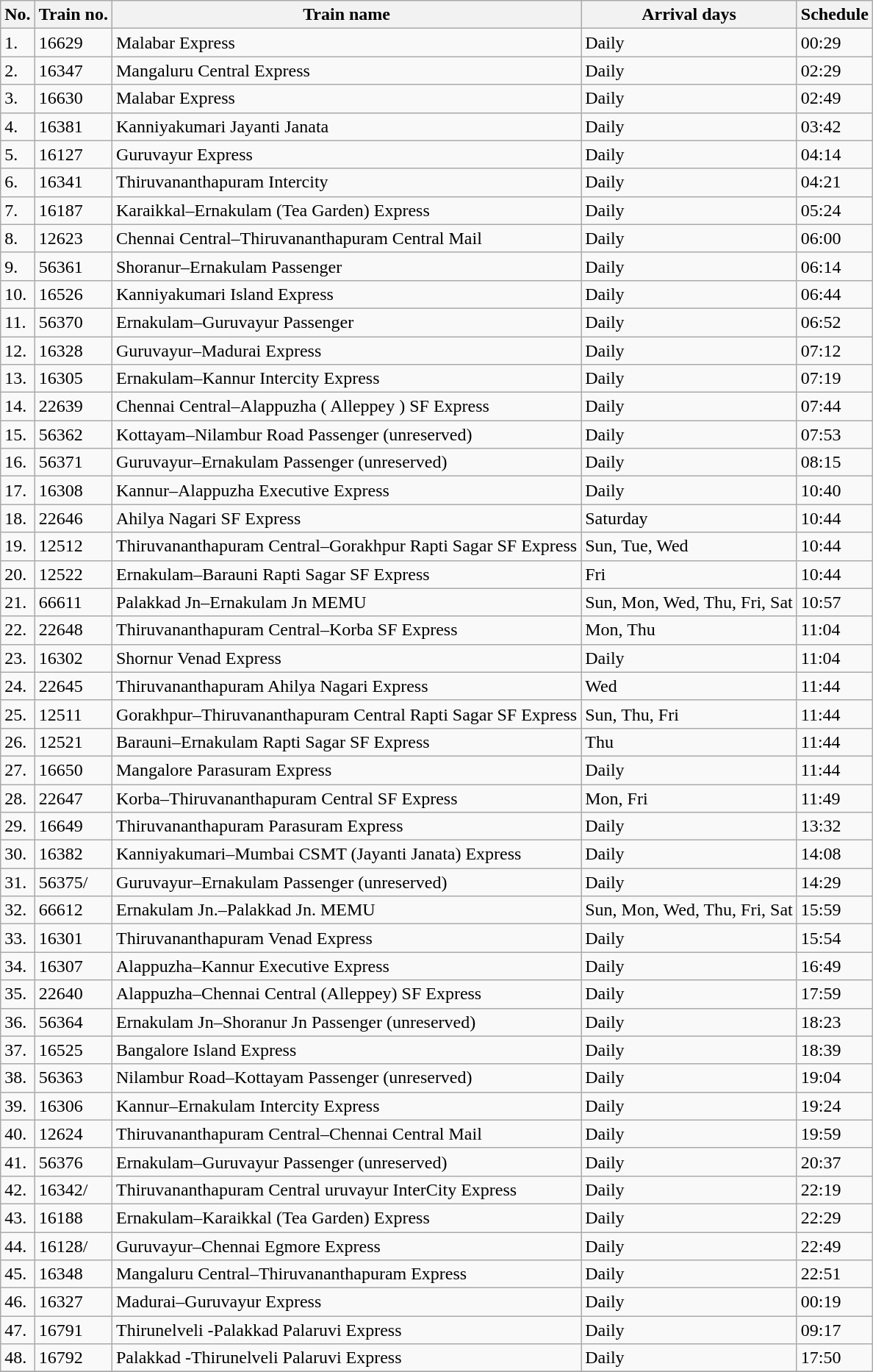<table class="wikitable sortable">
<tr>
<th>No.</th>
<th>Train no.</th>
<th>Train name</th>
<th>Arrival days</th>
<th>Schedule</th>
</tr>
<tr>
<td>1.</td>
<td>16629</td>
<td>Malabar Express</td>
<td>Daily</td>
<td>00:29</td>
</tr>
<tr>
<td>2.</td>
<td>16347</td>
<td>Mangaluru Central Express</td>
<td>Daily</td>
<td>02:29</td>
</tr>
<tr>
<td>3.</td>
<td>16630</td>
<td>Malabar Express</td>
<td>Daily</td>
<td>02:49</td>
</tr>
<tr>
<td>4.</td>
<td>16381</td>
<td>Kanniyakumari Jayanti Janata</td>
<td>Daily</td>
<td>03:42</td>
</tr>
<tr>
<td>5.</td>
<td>16127</td>
<td>Guruvayur Express</td>
<td>Daily</td>
<td>04:14</td>
</tr>
<tr>
<td>6.</td>
<td>16341</td>
<td>Thiruvananthapuram Intercity</td>
<td>Daily</td>
<td>04:21</td>
</tr>
<tr>
<td>7.</td>
<td>16187</td>
<td>Karaikkal–Ernakulam (Tea Garden) Express</td>
<td>Daily</td>
<td>05:24</td>
</tr>
<tr>
<td>8.</td>
<td>12623</td>
<td>Chennai Central–Thiruvananthapuram Central Mail</td>
<td>Daily</td>
<td>06:00</td>
</tr>
<tr>
<td>9.</td>
<td>56361</td>
<td>Shoranur–Ernakulam Passenger</td>
<td>Daily</td>
<td>06:14</td>
</tr>
<tr>
<td>10.</td>
<td>16526</td>
<td>Kanniyakumari Island Express</td>
<td>Daily</td>
<td>06:44</td>
</tr>
<tr>
<td>11.</td>
<td>56370</td>
<td>Ernakulam–Guruvayur Passenger</td>
<td>Daily</td>
<td>06:52</td>
</tr>
<tr>
<td>12.</td>
<td>16328</td>
<td>Guruvayur–Madurai Express</td>
<td>Daily</td>
<td>07:12</td>
</tr>
<tr>
<td>13.</td>
<td>16305</td>
<td>Ernakulam–Kannur Intercity Express</td>
<td>Daily</td>
<td>07:19</td>
</tr>
<tr>
<td>14.</td>
<td>22639</td>
<td>Chennai Central–Alappuzha ( Alleppey ) SF Express</td>
<td>Daily</td>
<td>07:44</td>
</tr>
<tr>
<td>15.</td>
<td>56362</td>
<td>Kottayam–Nilambur Road Passenger (unreserved)</td>
<td>Daily</td>
<td>07:53</td>
</tr>
<tr>
<td>16.</td>
<td>56371</td>
<td>Guruvayur–Ernakulam Passenger (unreserved)</td>
<td>Daily</td>
<td>08:15</td>
</tr>
<tr>
<td>17.</td>
<td>16308</td>
<td>Kannur–Alappuzha Executive Express</td>
<td>Daily</td>
<td>10:40</td>
</tr>
<tr>
<td>18.</td>
<td>22646</td>
<td>Ahilya Nagari SF Express</td>
<td>Saturday</td>
<td>10:44</td>
</tr>
<tr>
<td>19.</td>
<td>12512</td>
<td>Thiruvananthapuram Central–Gorakhpur Rapti Sagar SF Express</td>
<td>Sun, Tue, Wed</td>
<td>10:44</td>
</tr>
<tr>
<td>20.</td>
<td>12522</td>
<td>Ernakulam–Barauni Rapti Sagar SF Express</td>
<td>Fri</td>
<td>10:44</td>
</tr>
<tr>
<td>21.</td>
<td>66611</td>
<td>Palakkad Jn–Ernakulam Jn MEMU</td>
<td>Sun, Mon, Wed, Thu, Fri, Sat</td>
<td>10:57</td>
</tr>
<tr>
<td>22.</td>
<td>22648</td>
<td>Thiruvananthapuram Central–Korba SF Express</td>
<td>Mon, Thu</td>
<td>11:04</td>
</tr>
<tr>
<td>23.</td>
<td>16302</td>
<td>Shornur Venad Express</td>
<td>Daily</td>
<td>11:04</td>
</tr>
<tr>
<td>24.</td>
<td>22645</td>
<td>Thiruvananthapuram Ahilya Nagari Express</td>
<td>Wed</td>
<td>11:44</td>
</tr>
<tr>
<td>25.</td>
<td>12511</td>
<td>Gorakhpur–Thiruvananthapuram Central Rapti Sagar SF Express</td>
<td>Sun, Thu, Fri</td>
<td>11:44</td>
</tr>
<tr>
<td>26.</td>
<td>12521</td>
<td>Barauni–Ernakulam Rapti Sagar SF Express</td>
<td>Thu</td>
<td>11:44</td>
</tr>
<tr>
<td>27.</td>
<td>16650</td>
<td>Mangalore Parasuram Express</td>
<td>Daily</td>
<td>11:44</td>
</tr>
<tr>
<td>28.</td>
<td>22647</td>
<td>Korba–Thiruvananthapuram Central SF Express</td>
<td>Mon, Fri</td>
<td>11:49</td>
</tr>
<tr>
<td>29.</td>
<td>16649</td>
<td>Thiruvananthapuram Parasuram Express</td>
<td>Daily</td>
<td>13:32</td>
</tr>
<tr>
<td>30.</td>
<td>16382</td>
<td>Kanniyakumari–Mumbai CSMT (Jayanti Janata) Express</td>
<td>Daily</td>
<td>14:08</td>
</tr>
<tr>
<td>31.</td>
<td>56375/</td>
<td>Guruvayur–Ernakulam Passenger (unreserved)</td>
<td>Daily</td>
<td>14:29</td>
</tr>
<tr>
<td>32.</td>
<td>66612</td>
<td>Ernakulam Jn.–Palakkad Jn. MEMU</td>
<td>Sun, Mon, Wed, Thu, Fri, Sat</td>
<td>15:59</td>
</tr>
<tr>
<td>33.</td>
<td>16301</td>
<td>Thiruvananthapuram Venad Express</td>
<td>Daily</td>
<td>15:54</td>
</tr>
<tr>
<td>34.</td>
<td>16307</td>
<td>Alappuzha–Kannur Executive Express</td>
<td>Daily</td>
<td>16:49</td>
</tr>
<tr>
<td>35.</td>
<td>22640</td>
<td>Alappuzha–Chennai Central (Alleppey) SF Express</td>
<td>Daily</td>
<td>17:59</td>
</tr>
<tr>
<td>36.</td>
<td>56364</td>
<td>Ernakulam Jn–Shoranur Jn Passenger (unreserved)</td>
<td>Daily</td>
<td>18:23</td>
</tr>
<tr>
<td>37.</td>
<td>16525</td>
<td>Bangalore Island Express</td>
<td>Daily</td>
<td>18:39</td>
</tr>
<tr>
<td>38.</td>
<td>56363</td>
<td>Nilambur Road–Kottayam Passenger (unreserved)</td>
<td>Daily</td>
<td>19:04</td>
</tr>
<tr>
<td>39.</td>
<td>16306</td>
<td>Kannur–Ernakulam Intercity Express</td>
<td>Daily</td>
<td>19:24</td>
</tr>
<tr>
<td>40.</td>
<td>12624</td>
<td>Thiruvananthapuram Central–Chennai Central Mail</td>
<td>Daily</td>
<td>19:59</td>
</tr>
<tr>
<td>41.</td>
<td>56376</td>
<td>Ernakulam–Guruvayur Passenger (unreserved)</td>
<td>Daily</td>
<td>20:37</td>
</tr>
<tr>
<td>42.</td>
<td>16342/</td>
<td>Thiruvananthapuram Central  uruvayur InterCity Express</td>
<td>Daily</td>
<td>22:19</td>
</tr>
<tr>
<td>43.</td>
<td>16188</td>
<td>Ernakulam–Karaikkal (Tea Garden) Express</td>
<td>Daily</td>
<td>22:29</td>
</tr>
<tr>
<td>44.</td>
<td>16128/</td>
<td>Guruvayur–Chennai Egmore Express</td>
<td>Daily</td>
<td>22:49</td>
</tr>
<tr>
<td>45.</td>
<td>16348</td>
<td>Mangaluru Central–Thiruvananthapuram Express</td>
<td>Daily</td>
<td>22:51</td>
</tr>
<tr>
<td>46.</td>
<td>16327</td>
<td>Madurai–Guruvayur Express</td>
<td>Daily</td>
<td>00:19</td>
</tr>
<tr>
<td>47.</td>
<td>16791</td>
<td>Thirunelveli -Palakkad Palaruvi Express</td>
<td>Daily</td>
<td>09:17</td>
</tr>
<tr>
<td>48.</td>
<td>16792</td>
<td>Palakkad -Thirunelveli Palaruvi Express</td>
<td>Daily</td>
<td>17:50</td>
</tr>
<tr>
</tr>
</table>
